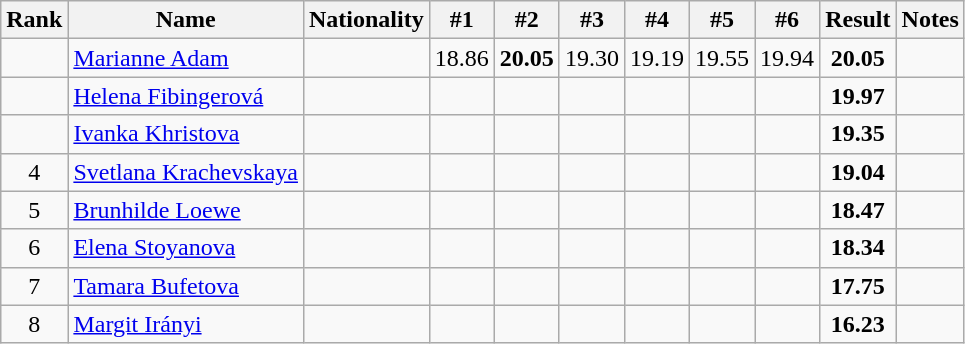<table class="wikitable sortable" style="text-align:center">
<tr>
<th>Rank</th>
<th>Name</th>
<th>Nationality</th>
<th>#1</th>
<th>#2</th>
<th>#3</th>
<th>#4</th>
<th>#5</th>
<th>#6</th>
<th>Result</th>
<th>Notes</th>
</tr>
<tr>
<td></td>
<td align="left"><a href='#'>Marianne Adam</a></td>
<td align=left></td>
<td>18.86</td>
<td><strong>20.05</strong></td>
<td>19.30</td>
<td>19.19</td>
<td>19.55</td>
<td>19.94</td>
<td><strong>20.05</strong></td>
<td></td>
</tr>
<tr>
<td></td>
<td align="left"><a href='#'>Helena Fibingerová</a></td>
<td align=left></td>
<td></td>
<td></td>
<td></td>
<td></td>
<td></td>
<td></td>
<td><strong>19.97</strong></td>
<td></td>
</tr>
<tr>
<td></td>
<td align="left"><a href='#'>Ivanka Khristova</a></td>
<td align=left></td>
<td></td>
<td></td>
<td></td>
<td></td>
<td></td>
<td></td>
<td><strong>19.35</strong></td>
<td></td>
</tr>
<tr>
<td>4</td>
<td align="left"><a href='#'>Svetlana Krachevskaya</a></td>
<td align=left></td>
<td></td>
<td></td>
<td></td>
<td></td>
<td></td>
<td></td>
<td><strong>19.04</strong></td>
<td></td>
</tr>
<tr>
<td>5</td>
<td align="left"><a href='#'>Brunhilde Loewe</a></td>
<td align=left></td>
<td></td>
<td></td>
<td></td>
<td></td>
<td></td>
<td></td>
<td><strong>18.47</strong></td>
<td></td>
</tr>
<tr>
<td>6</td>
<td align="left"><a href='#'>Elena Stoyanova</a></td>
<td align=left></td>
<td></td>
<td></td>
<td></td>
<td></td>
<td></td>
<td></td>
<td><strong>18.34</strong></td>
<td></td>
</tr>
<tr>
<td>7</td>
<td align="left"><a href='#'>Tamara Bufetova</a></td>
<td align=left></td>
<td></td>
<td></td>
<td></td>
<td></td>
<td></td>
<td></td>
<td><strong>17.75</strong></td>
<td></td>
</tr>
<tr>
<td>8</td>
<td align="left"><a href='#'>Margit Irányi</a></td>
<td align=left></td>
<td></td>
<td></td>
<td></td>
<td></td>
<td></td>
<td></td>
<td><strong>16.23</strong></td>
<td></td>
</tr>
</table>
